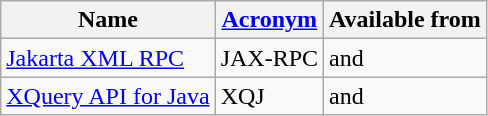<table class="wikitable">
<tr>
<th>Name</th>
<th><a href='#'>Acronym</a></th>
<th>Available from</th>
</tr>
<tr>
<td><a href='#'>Jakarta XML RPC</a></td>
<td>JAX-RPC</td>
<td> and </td>
</tr>
<tr>
<td><a href='#'>XQuery API for Java</a></td>
<td>XQJ</td>
<td> and </td>
</tr>
</table>
